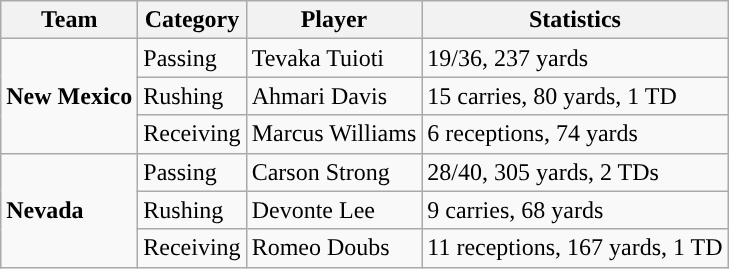<table class="wikitable" style="float: left;">
<tr>
<th>Team</th>
<th>Category</th>
<th>Player</th>
<th>Statistics</th>
</tr>
<tr>
<td rowspan=3><strong>New Mexico</strong></td>
<td>Passing</td>
<td>Tevaka Tuioti</td>
<td>19/36, 237 yards</td>
</tr>
<tr>
<td>Rushing</td>
<td>Ahmari Davis</td>
<td>15 carries, 80 yards, 1 TD</td>
</tr>
<tr>
<td>Receiving</td>
<td>Marcus Williams</td>
<td>6 receptions, 74 yards</td>
</tr>
<tr>
<td rowspan=3><strong>Nevada</strong></td>
<td>Passing</td>
<td>Carson Strong</td>
<td>28/40, 305 yards, 2 TDs</td>
</tr>
<tr>
<td>Rushing</td>
<td>Devonte Lee</td>
<td>9 carries, 68 yards</td>
</tr>
<tr>
<td>Receiving</td>
<td>Romeo Doubs</td>
<td>11 receptions, 167 yards, 1 TD</td>
</tr>
</table>
